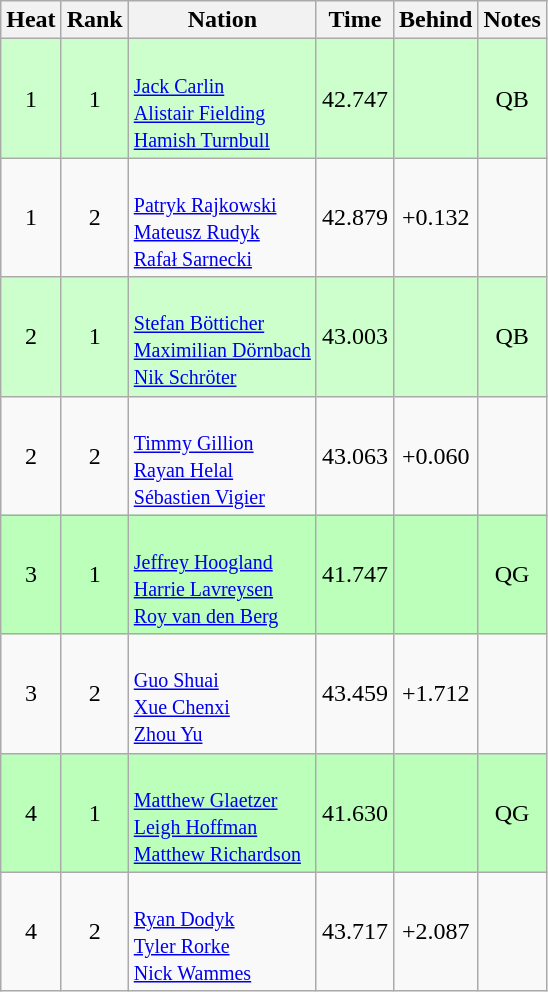<table class="wikitable sortable" style="text-align:center">
<tr>
<th>Heat</th>
<th>Rank</th>
<th>Nation</th>
<th>Time</th>
<th>Behind</th>
<th>Notes</th>
</tr>
<tr bgcolor=ccffcc>
<td>1</td>
<td>1</td>
<td align=left><br><small><a href='#'>Jack Carlin</a><br><a href='#'>Alistair Fielding</a><br><a href='#'>Hamish Turnbull</a></small></td>
<td>42.747</td>
<td></td>
<td>QB</td>
</tr>
<tr>
<td>1</td>
<td>2</td>
<td align=left><br><small><a href='#'>Patryk Rajkowski</a><br><a href='#'>Mateusz Rudyk</a><br><a href='#'>Rafał Sarnecki</a></small></td>
<td>42.879</td>
<td>+0.132</td>
<td></td>
</tr>
<tr bgcolor=ccffcc>
<td>2</td>
<td>1</td>
<td align=left><small><br><a href='#'>Stefan Bötticher</a><br><a href='#'>Maximilian Dörnbach</a><br><a href='#'>Nik Schröter</a></small></td>
<td>43.003</td>
<td></td>
<td>QB</td>
</tr>
<tr>
<td>2</td>
<td>2</td>
<td align=left><br><small><a href='#'>Timmy Gillion</a><br><a href='#'>Rayan Helal</a><br><a href='#'>Sébastien Vigier</a></small></td>
<td>43.063</td>
<td>+0.060</td>
<td></td>
</tr>
<tr bgcolor=bbffbb>
<td>3</td>
<td>1</td>
<td align=left><br><small><a href='#'>Jeffrey Hoogland</a><br><a href='#'>Harrie Lavreysen</a><br><a href='#'>Roy van den Berg</a></small></td>
<td>41.747</td>
<td></td>
<td>QG</td>
</tr>
<tr>
<td>3</td>
<td>2</td>
<td align=left><br><small><a href='#'>Guo Shuai</a><br><a href='#'>Xue Chenxi</a><br><a href='#'>Zhou Yu</a></small></td>
<td>43.459</td>
<td>+1.712</td>
<td></td>
</tr>
<tr bgcolor=bbffbb>
<td>4</td>
<td>1</td>
<td align=left><br><small><a href='#'>Matthew Glaetzer</a><br><a href='#'>Leigh Hoffman</a><br><a href='#'>Matthew Richardson</a></small></td>
<td>41.630</td>
<td></td>
<td>QG</td>
</tr>
<tr>
<td>4</td>
<td>2</td>
<td align=left><br><small><a href='#'>Ryan Dodyk</a><br><a href='#'>Tyler Rorke</a><br><a href='#'>Nick Wammes</a></small></td>
<td>43.717</td>
<td>+2.087</td>
<td></td>
</tr>
</table>
